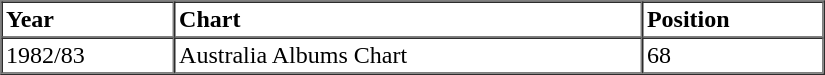<table border=1 cellspacing=0 cellpadding=2 width="550px">
<tr>
<th align="left">Year</th>
<th align="left">Chart</th>
<th align="left">Position</th>
</tr>
<tr>
<td>1982/83</td>
<td align="left">Australia Albums Chart</td>
<td align="centre">68</td>
</tr>
<tr>
</tr>
</table>
